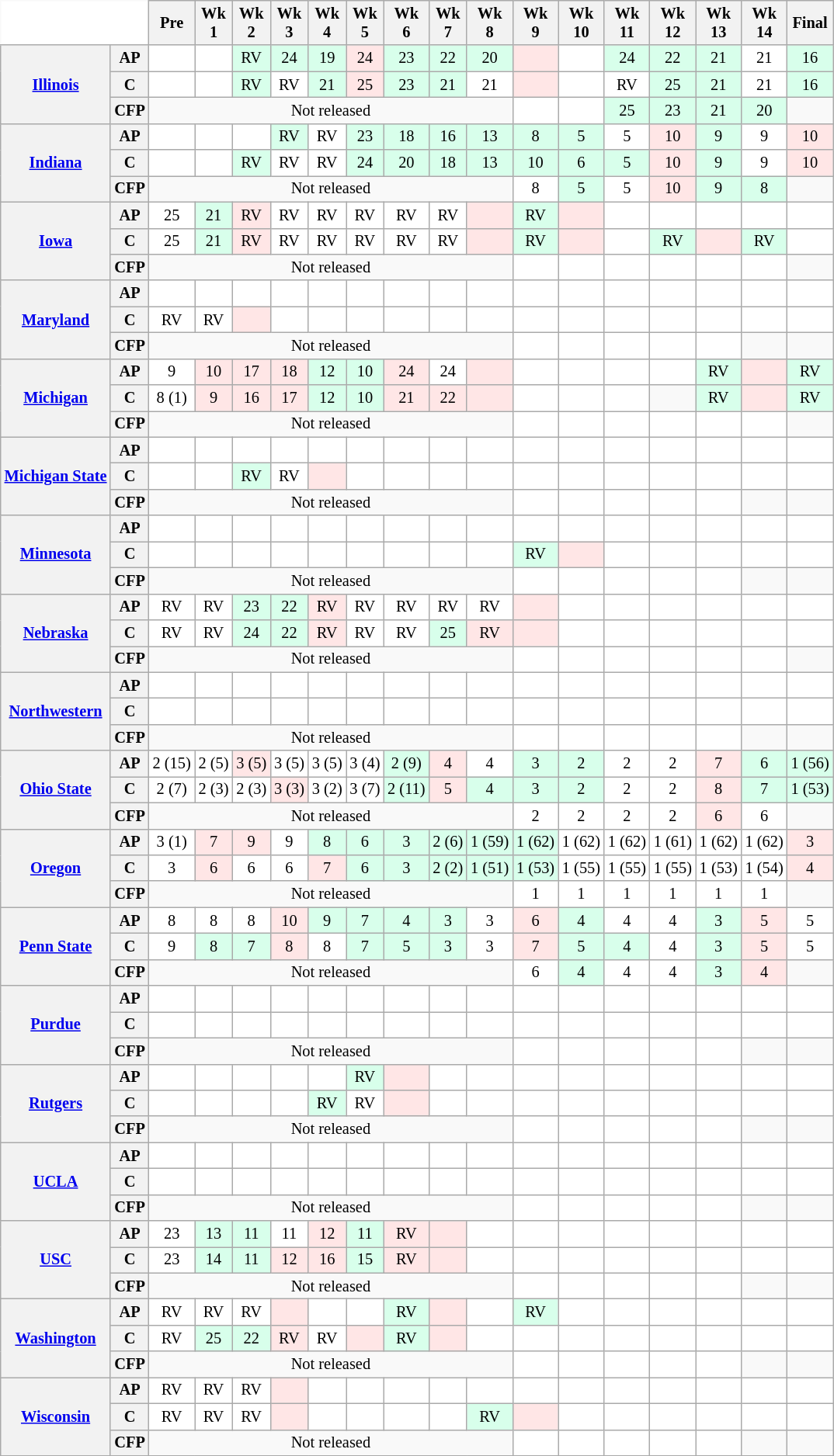<table class="wikitable" style="white-space:nowrap;font-size:85%;">
<tr>
<th colspan=2 style="background:white; border-top-style:hidden; border-left-style:hidden;"> </th>
<th>Pre</th>
<th>Wk<br>1</th>
<th>Wk<br>2</th>
<th>Wk<br>3</th>
<th>Wk<br>4</th>
<th>Wk<br>5</th>
<th>Wk<br>6</th>
<th>Wk<br>7</th>
<th>Wk<br>8</th>
<th>Wk<br>9</th>
<th>Wk<br>10</th>
<th>Wk<br>11</th>
<th>Wk<br>12</th>
<th>Wk<br>13</th>
<th>Wk<br>14</th>
<th>Final</th>
</tr>
<tr style="text-align:center;">
<th rowspan="3" style=style="text-align:center;"><a href='#'>Illinois</a></th>
<th>AP</th>
<td style="background:#FFF;"></td>
<td style="background:#FFF;"></td>
<td style="background:#d8ffeb;">RV</td>
<td style="background:#d8ffeb;">24</td>
<td style="background:#d8ffeb;">19</td>
<td style="background:#ffe6e6;">24</td>
<td style="background:#d8ffeb;">23</td>
<td style="background:#d8ffeb;">22</td>
<td style="background:#d8ffeb;">20</td>
<td style="background:#ffe6e6;"></td>
<td style="background:#FFF;"></td>
<td style="background:#d8ffeb;">24</td>
<td style="background:#d8ffeb;">22</td>
<td style="background:#d8ffeb;">21</td>
<td style="background:#FFF;">21</td>
<td style="background:#d8ffeb;">16</td>
</tr>
<tr style="text-align:center;">
<th>C</th>
<td style="background:#FFF;"></td>
<td style="background:#FFF;"></td>
<td style="background:#d8ffeb;">RV</td>
<td style="background:#FFF;">RV</td>
<td style="background:#d8ffeb;">21</td>
<td style="background:#ffe6e6;">25</td>
<td style="background:#d8ffeb;">23</td>
<td style="background:#d8ffeb;">21</td>
<td style="background:#FFF;">21</td>
<td style="background:#ffe6e6;"></td>
<td style="background:#FFF;"></td>
<td style="background:#FFF;">RV</td>
<td style="background:#d8ffeb;">25</td>
<td style="background:#d8ffeb;">21</td>
<td style="background:#FFF;">21</td>
<td style="background:#d8ffeb;">16</td>
</tr>
<tr style="text-align:center;">
<th>CFP</th>
<td colspan="9" style="text-align:center;">Not released</td>
<td style="background:#FFF;"></td>
<td style="background:#FFF;"></td>
<td style="background:#d8ffeb;">25</td>
<td style="background:#d8ffeb;">23</td>
<td style="background:#d8ffeb;">21</td>
<td style="background:#d8ffeb;">20</td>
</tr>
<tr style="text-align:center;">
<th rowspan="3" style="text-align:center;"><a href='#'><span>Indiana</span></a></th>
<th>AP</th>
<td style="background:#FFF;"></td>
<td style="background:#FFF;"></td>
<td style="background:#FFF;"></td>
<td style="background:#d8ffeb;">RV</td>
<td style="background:#FFF;">RV</td>
<td style="background:#d8ffeb;">23</td>
<td style="background:#d8ffeb;">18</td>
<td style="background:#d8ffeb;">16</td>
<td style="background:#d8ffeb;">13</td>
<td style="background:#d8ffeb;">8</td>
<td style="background:#d8ffeb;">5</td>
<td style="background:#FFF;">5</td>
<td style="background:#FFe6e6;">10</td>
<td style="background:#d8ffeb;">9</td>
<td style="background:#FFF;">9</td>
<td style="background:#FFe6e6;">10</td>
</tr>
<tr style="text-align:center;">
<th>C</th>
<td style="background:#FFF;"></td>
<td style="background:#FFF;"></td>
<td style="background:#d8ffeb;">RV</td>
<td style="background:#FFF;">RV</td>
<td style="background:#FFF;">RV</td>
<td style="background:#d8ffeb;">24</td>
<td style="background:#d8ffeb;">20</td>
<td style="background:#d8ffeb;">18</td>
<td style="background:#d8ffeb;">13</td>
<td style="background:#d8ffeb;">10</td>
<td style="background:#d8ffeb;">6</td>
<td style="background:#d8ffeb;">5</td>
<td style="background:#FFe6e6;">10</td>
<td style="background:#d8ffeb;">9</td>
<td style="background:#FFF;">9</td>
<td style="background:#FFe6e6;">10</td>
</tr>
<tr style="text-align:center;">
<th>CFP</th>
<td colspan="9" style="text-align:center;">Not released</td>
<td style="background:#FFF;">8</td>
<td style="background:#d8ffeb;">5</td>
<td style="background:#FFF;">5</td>
<td style="background:#FFe6e6;">10</td>
<td style="background:#d8ffeb;">9</td>
<td style="background:#d8ffeb;">8</td>
</tr>
<tr style="text-align:center;">
<th rowspan="3" style="text-align:center;"><a href='#'>Iowa</a></th>
<th>AP</th>
<td style="background:#FFF;">25</td>
<td style="background:#d8ffeb;">21</td>
<td style="background:#ffe6e6;">RV</td>
<td style="background:#FFF;">RV</td>
<td style="background:#FFF;">RV</td>
<td style="background:#FFF;">RV</td>
<td style="background:#FFF;">RV</td>
<td style="background:#FFF;">RV</td>
<td style="background:#FFe6e6;"></td>
<td style="background:#d8ffeb;">RV</td>
<td style="background:#FFe6e6;"></td>
<td style="background:#FFF;"></td>
<td style="background:#FFF;"></td>
<td style="background:#FFF;"></td>
<td style="background:#FFF;"></td>
<td style="background:#FFF;"></td>
</tr>
<tr style="text-align:center;">
<th>C</th>
<td style="background:#FFF;">25</td>
<td style="background:#d8ffeb;">21</td>
<td style="background:#ffe6e6;">RV</td>
<td style="background:#FFF;">RV</td>
<td style="background:#FFF;">RV</td>
<td style="background:#FFF;">RV</td>
<td style="background:#FFF;">RV</td>
<td style="background:#FFF;">RV</td>
<td style="background:#ffe6e6;"></td>
<td style="background:#d8ffeb;">RV</td>
<td style="background:#FFe6e6;"></td>
<td style="background:#FFF;"></td>
<td style="background:#d8ffeb;">RV</td>
<td style="background:#FFe6e6;"></td>
<td style="background:#d8ffeb;">RV</td>
<td style="background:#FFF;"></td>
</tr>
<tr style="text-align:center;">
<th>CFP</th>
<td colspan="9" style="text-align:center;">Not released</td>
<td style="background:#FFF;"></td>
<td style="background:#FFF;"></td>
<td style="background:#FFF;"></td>
<td style="background:#FFF;"></td>
<td style="background:#FFF;"></td>
<td style="background:#FFF;"></td>
</tr>
<tr style="text-align:center;">
<th rowspan="3" style="text-align:center;"><a href='#'>Maryland</a></th>
<th>AP</th>
<td style="background:#FFF;"></td>
<td style="background:#FFF;"></td>
<td style="background:#FFF;"></td>
<td style="background:#FFF;"></td>
<td style="background:#FFF;"></td>
<td style="background:#FFF;"></td>
<td style="background:#FFF;"></td>
<td style="background:#FFF;"></td>
<td style="background:#FFF;"></td>
<td style="background:#FFF;"></td>
<td style="background:#FFF;"></td>
<td style="background:#FFF;"></td>
<td style="background:#FFF;"></td>
<td style="background:#FFF;"></td>
<td style="background:#FFF;"></td>
<td style="background:#FFF;"></td>
</tr>
<tr style="text-align:center;">
<th>C</th>
<td style="background:#FFF;">RV</td>
<td style="background:#FFF;">RV</td>
<td style="background:#ffe6e6;"></td>
<td style="background:#FFF;"></td>
<td style="background:#FFF;"></td>
<td style="background:#FFF;"></td>
<td style="background:#FFF;"></td>
<td style="background:#FFF;"></td>
<td style="background:#FFF;"></td>
<td style="background:#FFF;"></td>
<td style="background:#FFF;"></td>
<td style="background:#FFF;"></td>
<td style="background:#FFF;"></td>
<td style="background:#FFF;"></td>
<td style="background:#FFF;"></td>
<td style="background:#FFF;"></td>
</tr>
<tr style="text-align:center;">
<th>CFP</th>
<td colspan="9" style="text-align:center;">Not released</td>
<td style="background:#FFF;"></td>
<td style="background:#FFF;"></td>
<td style="background:#FFF;"></td>
<td style="background:#FFF;"></td>
<td style="background:#FFF;"></td>
<td style="text-align:center;"></td>
</tr>
<tr style="text-align:center;">
<th rowspan="3" style="text-align:center;"><a href='#'>Michigan</a></th>
<th>AP</th>
<td style="background:#FFF;">9</td>
<td style="background:#ffe6e6;">10</td>
<td style="background:#ffe6e6;">17</td>
<td style="background:#ffe6e6;">18</td>
<td style="background:#d8ffeb;">12</td>
<td style="background:#d8ffeb;">10</td>
<td style="background:#FFe6e6;">24</td>
<td style="background:#FFF;">24</td>
<td style="background:#FFe6e6;"></td>
<td style="background:#FFF;"></td>
<td style="background:#FFF;"></td>
<td style="background:#FFF;"></td>
<td style="background:#FFF;"></td>
<td style="background:#d8ffeb;">RV</td>
<td style="background:#FFe6e6;"></td>
<td style="background:#d8ffeb;">RV</td>
</tr>
<tr style="text-align:center;">
<th>C</th>
<td style="background:#FFF;">8 (1)</td>
<td style="background:#ffe6e6;">9</td>
<td style="background:#ffe6e6;">16</td>
<td style="background:#ffe6e6;">17</td>
<td style="background:#d8ffeb;">12</td>
<td style="background:#d8ffeb;">10</td>
<td style="background:#FFe6e6;">21</td>
<td style="background:#ffe6e6;">22</td>
<td style="background:#ffe6e6;"></td>
<td style="background:#FFF;"></td>
<td style="background:#FFF;"></td>
<td style="background:#FFF;"></td>
<td style="background::#FFF;"></td>
<td style="background:#d8ffeb;">RV</td>
<td style="background:#FFe6e6;"></td>
<td style="background:#d8ffeb;">RV</td>
</tr>
<tr style="text-align:center;">
<th>CFP</th>
<td colspan="9" style="text-align:center;">Not released</td>
<td style="background:#FFF;"></td>
<td style="background:#FFF;"></td>
<td style="background:#FFF;"></td>
<td style="background:#FFF;"></td>
<td style="background:#FFF;"></td>
<td style="background:#FFF;"></td>
</tr>
<tr style="text-align:center;">
<th rowspan="3" style="text-align:center;"><a href='#'>Michigan State</a></th>
<th>AP</th>
<td style="background:#FFF;"></td>
<td style="background:#FFF;"></td>
<td style="background:#FFF;"></td>
<td style="background:#FFF;"></td>
<td style="background:#FFF;"></td>
<td style="background:#FFF;"></td>
<td style="background:#FFF;"></td>
<td style="background:#FFF;"></td>
<td style="background:#FFF;"></td>
<td style="background:#FFF;"></td>
<td style="background:#FFF;"></td>
<td style="background:#FFF;"></td>
<td style="background:#FFF;"></td>
<td style="background:#FFF;"></td>
<td style="background:#FFF;"></td>
<td style="background:#FFF;"></td>
</tr>
<tr style="text-align:center;">
<th>C</th>
<td style="background:#FFF;"></td>
<td style="background:#FFF;"></td>
<td style="background:#d8ffeb;">RV</td>
<td style="background:#FFF;">RV</td>
<td style="background:#ffe6e6;"></td>
<td style="background:#FFF;"></td>
<td style="background:#FFF;"></td>
<td style="background:#FFF;"></td>
<td style="background:#FFF;"></td>
<td style="background:#FFF;"></td>
<td style="background:#FFF;"></td>
<td style="background:#FFF;"></td>
<td style="background:#FFF;"></td>
<td style="background:#FFF;"></td>
<td style="background:#FFF;"></td>
<td style="background:#FFF;"></td>
</tr>
<tr style="text-align:center;">
<th>CFP</th>
<td colspan="9" style="text-align:center;">Not released</td>
<td style="background:#FFF;"></td>
<td style="background:#FFF;"></td>
<td style="background:#FFF;"></td>
<td style="background:#FFF;"></td>
<td style="background:#FFF;"></td>
<td style="text-align:center;"></td>
</tr>
<tr style="text-align:center;">
<th rowspan="3" style="text-align:center;"><a href='#'>Minnesota</a></th>
<th>AP</th>
<td style="background:#FFF;"></td>
<td style="background:#FFF;"></td>
<td style="background:#FFF;"></td>
<td style="background:#FFF;"></td>
<td style="background:#FFF;"></td>
<td style="background:#FFF;"></td>
<td style="background:#FFF;"></td>
<td style="background:#FFF;"></td>
<td style="background:#FFF;"></td>
<td style="background:#FFF;"></td>
<td style="background:#FFF;"></td>
<td style="background:#FFF;"></td>
<td style="background:#FFF;"></td>
<td style="background:#FFF;"></td>
<td style="background:#FFF;"></td>
<td style="background:#FFF;"></td>
</tr>
<tr style="text-align:center;">
<th>C</th>
<td style="background:#FFF;"></td>
<td style="background:#FFF;"></td>
<td style="background:#FFF;"></td>
<td style="background:#FFF;"></td>
<td style="background:#FFF;"></td>
<td style="background:#FFF;"></td>
<td style="background:#FFF;"></td>
<td style="background:#FFF;"></td>
<td style="background:#FFF;"></td>
<td style="background:#d8ffeb;">RV</td>
<td style="background:#ffe6e6;"></td>
<td style="background:#FFF;"></td>
<td style="background:#FFF;"></td>
<td style="background:#FFF;"></td>
<td style="background:#FFF;"></td>
<td style="background:#FFF;"></td>
</tr>
<tr style="text-align:center;">
<th>CFP</th>
<td colspan="9" style="text-align:center;">Not released</td>
<td style="background:#FFF;"></td>
<td style="background:#FFF;"></td>
<td style="background:#FFF;"></td>
<td style="background:#FFF;"></td>
<td style="background:#FFF;"></td>
<td style="text-align:center;"></td>
</tr>
<tr style="text-align:center;">
<th rowspan="3" style="text-align:center;"><a href='#'>Nebraska</a></th>
<th>AP</th>
<td style="background:#FFF;">RV</td>
<td style="background:#FFF;">RV</td>
<td style="background:#d8ffeb;">23</td>
<td style="background:#d8ffeb;">22</td>
<td style="background:#ffe6e6;">RV</td>
<td style="background:#FFF;">RV</td>
<td style="background:#FFF;">RV</td>
<td style="background:#FFF;">RV</td>
<td style="background:#FFF;">RV</td>
<td style="background:#ffe6e6;"></td>
<td style="background:#FFF;"></td>
<td style="background:#FFF;"></td>
<td style="background:#FFF;"></td>
<td style="background:#FFF;"></td>
<td style="background:#FFF;"></td>
<td style="background:#FFF;"></td>
</tr>
<tr style="text-align:center;">
<th>C</th>
<td style="background:#FFF;">RV</td>
<td style="background:#FFF;">RV</td>
<td style="background:#d8ffeb;">24</td>
<td style="background:#d8ffeb;">22</td>
<td style="background:#ffe6e6;">RV</td>
<td style="background:#FFF;">RV</td>
<td style="background:#FFF;">RV</td>
<td style="background:#d8ffeb;">25</td>
<td style="background:#ffe6e6;">RV</td>
<td style="background:#ffe6e6;"></td>
<td style="background:#FFF;"></td>
<td style="background:#FFF;"></td>
<td style="background:#FFF;"></td>
<td style="background:#FFF;"></td>
<td style="background:#FFF;"></td>
<td style="background:#FFF;"></td>
</tr>
<tr style="text-align:center;">
<th>CFP</th>
<td colspan="9" style="text-align:center;">Not released</td>
<td style="background:#FFF;"></td>
<td style="background:#FFF;"></td>
<td style="background:#FFF;"></td>
<td style="background:#FFF;"></td>
<td style="background:#FFF;"></td>
<td style="background:#FFF;"></td>
</tr>
<tr style="text-align:center;">
<th rowspan="3" style="text-align:center;"><a href='#'>Northwestern</a></th>
<th>AP</th>
<td style="background:#FFF;"></td>
<td style="background:#FFF;"></td>
<td style="background:#FFF;"></td>
<td style="background:#FFF;"></td>
<td style="background:#FFF;"></td>
<td style="background:#FFF;"></td>
<td style="background:#FFF;"></td>
<td style="background:#FFF;"></td>
<td style="background:#FFF;"></td>
<td style="background:#FFF;"></td>
<td style="background:#FFF;"></td>
<td style="background:#FFF;"></td>
<td style="background:#FFF;"></td>
<td style="background:#FFF;"></td>
<td style="background:#FFF;"></td>
<td style="background:#FFF;"></td>
</tr>
<tr style="text-align:center;">
<th>C</th>
<td style="background:#FFF;"></td>
<td style="background:#FFF;"></td>
<td style="background:#FFF;"></td>
<td style="background:#FFF;"></td>
<td style="background:#FFF;"></td>
<td style="background:#FFF;"></td>
<td style="background:#FFF;"></td>
<td style="background:#FFF;"></td>
<td style="background:#FFF;"></td>
<td style="background:#FFF;"></td>
<td style="background:#FFF;"></td>
<td style="background:#FFF;"></td>
<td style="background:#FFF;"></td>
<td style="background:#FFF;"></td>
<td style="background:#FFF;"></td>
<td style="background:#FFF;"></td>
</tr>
<tr style="text-align:center;">
<th>CFP</th>
<td colspan="9" style="text-align:center;">Not released</td>
<td style="background:#FFF;"></td>
<td style="background:#FFF;"></td>
<td style="background:#FFF;"></td>
<td style="background:#FFF;"></td>
<td style="background:#FFF;"></td>
<td style="text-align:center;"></td>
</tr>
<tr style="text-align:center;">
<th rowspan="3" style="text-align:center;"><a href='#'>Ohio State</a></th>
<th>AP</th>
<td style="background:#FFF;">2 (15)</td>
<td style="background:#FFF;">2 (5)</td>
<td style="background:#ffe6e6;">3 (5)</td>
<td style="background:#FFF;">3 (5)</td>
<td style="background:#FFF;">3 (5)</td>
<td style="background:#FFF;">3 (4)</td>
<td style="background:#d8ffeb;">2 (9)</td>
<td style="background:#ffe6e6;">4</td>
<td style="background:#FFF;">4</td>
<td style="background:#d8ffeb;">3</td>
<td style="background:#d8ffeb;">2</td>
<td style="background:#FFF;">2</td>
<td style="background:#FFF;">2</td>
<td style="background:#ffe6e6;">7</td>
<td style="background:#d8ffeb;">6</td>
<td style="background:#d8ffeb;">1 (56)</td>
</tr>
<tr style="text-align:center;">
<th>C</th>
<td style="background:#FFF;">2 (7)</td>
<td style="background:#FFF;">2 (3)</td>
<td style="background:#FFF;">2 (3)</td>
<td style="background:#ffe6e6;">3 (3)</td>
<td style="background:#FFF;">3 (2)</td>
<td style="background:#FFF;">3 (7)</td>
<td style="background:#d8ffeb;">2 (11)</td>
<td style="background:#ffe6e6;">5</td>
<td style="background:#d8ffeb;">4</td>
<td style="background:#d8ffeb;">3</td>
<td style="background:#d8ffeb;">2</td>
<td style="background:#FFF;">2</td>
<td style="background:#FFF;">2</td>
<td style="background:#ffe6e6;">8</td>
<td style="background:#d8ffeb;">7</td>
<td style="background:#d8ffeb;">1 (53)</td>
</tr>
<tr style="text-align:center;">
<th>CFP</th>
<td colspan="9" style="text-align:center;">Not released</td>
<td style="background:#FFF;">2</td>
<td style="background:#FFF;">2</td>
<td style="background:#FFF;">2</td>
<td style="background:#FFF;">2</td>
<td style="background:#ffe6e6;">6</td>
<td style="background:#FFF;">6</td>
</tr>
<tr style="text-align:center;">
<th rowspan="3" style="text-align:center;"><a href='#'>Oregon</a></th>
<th>AP</th>
<td style="background:#FFF;">3 (1)</td>
<td style="background:#ffe6e6;">7</td>
<td style="background:#ffe6e6;">9</td>
<td style="background:#FFF;">9</td>
<td style="background:#d8ffeb;">8</td>
<td style="background:#d8ffeb;">6</td>
<td style="background:#d8ffeb;">3</td>
<td style="background:#d8ffeb;">2 (6)</td>
<td style="background:#d8ffeb;">1 (59)</td>
<td style="background:#d8ffeb;">1 (62)</td>
<td style="background:#FFF;">1 (62)</td>
<td style="background:#FFF;">1 (62)</td>
<td style="background:#FFF;">1 (61)</td>
<td style="background:#FFF;">1 (62)</td>
<td style="background:#FFF;">1 (62)</td>
<td style="background:#ffe6e6;">3</td>
</tr>
<tr style="text-align:center;">
<th>C</th>
<td style="background:#FFF;">3</td>
<td style="background:#ffe6e6;">6</td>
<td style="background:#FFF;">6</td>
<td style="background:#FFF;">6</td>
<td style="background:#ffe6e6;">7</td>
<td style="background:#d8ffeb;">6</td>
<td style="background:#d8ffeb;">3</td>
<td style="background:#d8ffeb;">2 (2)</td>
<td style="background:#d8ffeb;">1 (51)</td>
<td style="background:#d8ffeb;">1 (53)</td>
<td style="background:#FFF;">1 (55)</td>
<td style="background:#FFF;">1 (55)</td>
<td style="background:#FFF;">1 (55)</td>
<td style="background:#FFF;">1 (53)</td>
<td style="background:#FFF;">1 (54)</td>
<td style="background:#ffe6e6;">4</td>
</tr>
<tr style="text-align:center;">
<th>CFP</th>
<td colspan="9" style="text-align:center;">Not released</td>
<td style="background:#FFF;">1</td>
<td style="background:#FFF;">1</td>
<td style="background:#FFF;">1</td>
<td style="background:#FFF;">1</td>
<td style="background:#FFF;">1</td>
<td style="background:#FFF;">1</td>
</tr>
<tr style="text-align:center;">
<th rowspan="3" style="text-align:center;"><a href='#'>Penn State</a></th>
<th>AP</th>
<td style="background:#FFF;">8</td>
<td style="background:#FFF;">8</td>
<td style="background:#FFF;">8</td>
<td style="background:#ffe6e6;">10</td>
<td style="background:#d8ffeb;">9</td>
<td style="background:#d8ffeb;">7</td>
<td style="background:#d8ffeb;">4</td>
<td style="background:#d8ffeb;">3</td>
<td style="background:#FFF;">3</td>
<td style="background:#ffe6e6;">6</td>
<td style="background:#d8ffeb;">4</td>
<td style="background:#FFF;">4</td>
<td style="background:#FFF;">4</td>
<td style="background:#d8ffeb;">3</td>
<td style="background:#ffe6e6;">5</td>
<td style="background:#FFF;">5</td>
</tr>
<tr style="text-align:center;">
<th>C</th>
<td style="background:#FFF;">9</td>
<td style="background:#d8ffeb;">8</td>
<td style="background:#d8ffeb;">7</td>
<td style="background:#ffe6e6;">8</td>
<td style="background:#FFF;">8</td>
<td style="background:#d8ffeb;">7</td>
<td style="background:#d8ffeb;">5</td>
<td style="background:#d8ffeb;">3</td>
<td style="background:#FFF;">3</td>
<td style="background:#ffe6e6;">7</td>
<td style="background:#d8ffeb;">5</td>
<td style="background:#d8ffeb;">4</td>
<td style="background:#FFF;">4</td>
<td style="background:#d8ffeb;">3</td>
<td style="background:#ffe6e6;">5</td>
<td style="background:#FFF;">5</td>
</tr>
<tr style="text-align:center;">
<th>CFP</th>
<td colspan="9" style="text-align:center;">Not released</td>
<td style="background:#FFF;">6</td>
<td style="background:#d8ffeb;">4</td>
<td style="background:#FFF;">4</td>
<td style="background:#FFF;">4</td>
<td style="background:#d8ffeb;">3</td>
<td style="background:#ffe6e6;">4</td>
</tr>
<tr style="text-align:center;">
<th rowspan="3" style="text-align:center;"><a href='#'>Purdue</a></th>
<th>AP</th>
<td style="background:#FFF;"></td>
<td style="background:#FFF;"></td>
<td style="background:#FFF;"></td>
<td style="background:#FFF;"></td>
<td style="background:#FFF;"></td>
<td style="background:#FFF;"></td>
<td style="background:#FFF;"></td>
<td style="background:#FFF;"></td>
<td style="background:#FFF;"></td>
<td style="background:#FFF;"></td>
<td style="background:#FFF;"></td>
<td style="background:#FFF;"></td>
<td style="background:#FFF;"></td>
<td style="background:#FFF;"></td>
<td style="background:#FFF;"></td>
<td style="background:#FFF;"></td>
</tr>
<tr style="text-align:center;">
<th>C</th>
<td style="background:#FFF;"></td>
<td style="background:#FFF;"></td>
<td style="background:#FFF;"></td>
<td style="background:#FFF;"></td>
<td style="background:#FFF;"></td>
<td style="background:#FFF;"></td>
<td style="background:#FFF;"></td>
<td style="background:#FFF;"></td>
<td style="background:#FFF;"></td>
<td style="background:#FFF;"></td>
<td style="background:#FFF;"></td>
<td style="background:#FFF;"></td>
<td style="background:#FFF;"></td>
<td style="background:#FFF;"></td>
<td style="background:#FFF;"></td>
<td style="background:#FFF;"></td>
</tr>
<tr style="text-align:center;">
<th>CFP</th>
<td colspan="9" style="text-align:center;">Not released</td>
<td style="background:#FFF;"></td>
<td style="background:#FFF;"></td>
<td style="background:#FFF;"></td>
<td style="background:#FFF;"></td>
<td style="background:#FFF;"></td>
<td style="text-align:center;"></td>
</tr>
<tr style="text-align:center;">
<th rowspan="3" style="text-align:center;"><a href='#'>Rutgers</a></th>
<th>AP</th>
<td style="background:#FFF;"></td>
<td style="background:#FFF;"></td>
<td style="background:#FFF;"></td>
<td style="background:#FFF;"></td>
<td style="background:#FFF;"></td>
<td style="background:#d8ffeb;">RV</td>
<td style="background:#FFe6e6;"></td>
<td style="background:#FFF;"></td>
<td style="background:#FFF;"></td>
<td style="background:#FFF;"></td>
<td style="background:#FFF;"></td>
<td style="background:#FFF;"></td>
<td style="background:#FFF;"></td>
<td style="background:#FFF;"></td>
<td style="background:#FFF;"></td>
<td style="background:#FFF;"></td>
</tr>
<tr style="text-align:center;">
<th>C</th>
<td style="background:#FFF;"></td>
<td style="background:#FFF;"></td>
<td style="background:#FFF;"></td>
<td style="background:#FFF;"></td>
<td style="background:#d8ffeb;">RV</td>
<td style="background:#FFF;">RV</td>
<td style="background:#FFe6e6;"></td>
<td style="background:#FFF;"></td>
<td style="background:#FFF;"></td>
<td style="background:#FFF;"></td>
<td style="background:#FFF;"></td>
<td style="background:#FFF;"></td>
<td style="background:#FFF;"></td>
<td style="background:#FFF;"></td>
<td style="background:#FFF;"></td>
<td style="background:#FFF;"></td>
</tr>
<tr style="text-align:center;">
<th>CFP</th>
<td colspan="9" style="text-align:center;">Not released</td>
<td style="background:#FFF;"></td>
<td style="background:#FFF;"></td>
<td style="background:#FFF;"></td>
<td style="background:#FFF;"></td>
<td style="background:#FFF;"></td>
<td style="text-align:center;"></td>
</tr>
<tr style="text-align:center;">
<th rowspan="3" style="text-align:center;"><a href='#'>UCLA</a></th>
<th>AP</th>
<td style="background:#FFF;"></td>
<td style="background:#FFF;"></td>
<td style="background:#FFF;"></td>
<td style="background:#FFF;"></td>
<td style="background:#FFF;"></td>
<td style="background:#FFF;"></td>
<td style="background:#FFF;"></td>
<td style="background:#FFF;"></td>
<td style="background:#FFF;"></td>
<td style="background:#FFF;"></td>
<td style="background:#FFF;"></td>
<td style="background:#FFF;"></td>
<td style="background:#FFF;"></td>
<td style="background:#FFF;"></td>
<td style="background:#FFF;"></td>
<td style="background:#FFF;"></td>
</tr>
<tr style="text-align:center;">
<th>C</th>
<td style="background:#FFF;"></td>
<td style="background:#FFF;"></td>
<td style="background:#FFF;"></td>
<td style="background:#FFF;"></td>
<td style="background:#FFF;"></td>
<td style="background:#FFF;"></td>
<td style="background:#FFF;"></td>
<td style="background:#FFF;"></td>
<td style="background:#FFF;"></td>
<td style="background:#FFF;"></td>
<td style="background:#FFF;"></td>
<td style="background:#FFF;"></td>
<td style="background:#FFF;"></td>
<td style="background:#FFF;"></td>
<td style="background:#FFF;"></td>
<td style="background:#FFF;"></td>
</tr>
<tr style="text-align:center;">
<th>CFP</th>
<td colspan="9" style="text-align:center;">Not released</td>
<td style="background:#FFF;"></td>
<td style="background:#FFF;"></td>
<td style="background:#FFF;"></td>
<td style="background:#FFF;"></td>
<td style="background:#FFF;"></td>
<td style="text-align:center;"></td>
</tr>
<tr style="text-align:center;">
<th rowspan="3" style="text-align:center;"><a href='#'>USC</a></th>
<th>AP</th>
<td style="background:#FFF;">23</td>
<td style="background:#d8ffeb;">13</td>
<td style="background:#d8ffeb;">11</td>
<td style="background:#FFF;">11</td>
<td style="background:#ffe6e6;">12</td>
<td style="background:#d8ffeb;">11</td>
<td style="background:#ffe6e6;">RV</td>
<td style="background:#ffe6e6;"></td>
<td style="background:#FFF;"></td>
<td style="background:#FFF;"></td>
<td style="background:#FFF;"></td>
<td style="background:#FFF;"></td>
<td style="background:#FFF;"></td>
<td style="background:#FFF;"></td>
<td style="background:#FFF;"></td>
<td style="background:#FFF;"></td>
</tr>
<tr style="text-align:center;">
<th>C</th>
<td style="background:#FFF;">23</td>
<td style="background:#d8ffeb;">14</td>
<td style="background:#d8ffeb;">11</td>
<td style="background:#ffe6e6;">12</td>
<td style="background:#ffe6e6;">16</td>
<td style="background:#d8ffeb;">15</td>
<td style="background:#ffe6e6;">RV</td>
<td style="background:#ffe6e6;"></td>
<td style="background:#FFF;"></td>
<td style="background:#FFF;"></td>
<td style="background:#FFF;"></td>
<td style="background:#FFF;"></td>
<td style="background:#FFF;"></td>
<td style="background:#FFF;"></td>
<td style="background:#FFF;"></td>
<td style="background:#FFF;"></td>
</tr>
<tr style="text-align:center;">
<th>CFP</th>
<td colspan="9" style="text-align:center;">Not released</td>
<td style="background:#FFF;"></td>
<td style="background:#FFF;"></td>
<td style="background:#FFF;"></td>
<td style="background:#FFF;"></td>
<td style="background:#FFF;"></td>
<td style="text-align:center;"></td>
</tr>
<tr style="text-align:center;">
<th rowspan="3" style="text-align:center;"><a href='#'>Washington</a></th>
<th>AP</th>
<td style="background:#FFF;">RV</td>
<td style="background:#FFF;">RV</td>
<td style="background:#FFF;">RV</td>
<td style="background:#ffe6e6;"></td>
<td style="background:#FFF;"></td>
<td style="background:#FFF;"></td>
<td style="background:#d8ffeb;">RV</td>
<td style="background:#ffe6e6;"></td>
<td style="background:#FFF;"></td>
<td style="background:#d8ffeb;">RV</td>
<td style="background:#FFF;"></td>
<td style="background:#FFF;"></td>
<td style="background:#FFF;"></td>
<td style="background:#FFF;"></td>
<td style="background:#FFF;"></td>
<td style="background:#FFF;"></td>
</tr>
<tr style="text-align:center;">
<th>C</th>
<td style="background:#FFF;">RV</td>
<td style="background:#d8ffeb;">25</td>
<td style="background:#d8ffeb;">22</td>
<td style="background:#ffe6e6;">RV</td>
<td style="background:#FFF;">RV</td>
<td style="background:#ffe6e6;"></td>
<td style="background:#d8ffeb;">RV</td>
<td style="background:#ffe6e6;"></td>
<td style="background:#FFF;"></td>
<td style="background:#FFF;"></td>
<td style="background:#FFF;"></td>
<td style="background:#FFF;"></td>
<td style="background:#FFF;"></td>
<td style="background:#FFF;"></td>
<td style="background:#FFF;"></td>
<td style="background:#FFF;"></td>
</tr>
<tr style="text-align:center;">
<th>CFP</th>
<td colspan="9" style="text-align:center;">Not released</td>
<td style="background:#FFF;"></td>
<td style="background:#FFF;"></td>
<td style="background:#FFF;"></td>
<td style="background:#FFF;"></td>
<td style="background:#FFF;"></td>
<td style="text-align:center;"></td>
</tr>
<tr style="text-align:center;">
<th rowspan="3" style="text-align:center;"><a href='#'>Wisconsin</a></th>
<th>AP</th>
<td style="background:#FFF;">RV</td>
<td style="background:#FFF;">RV</td>
<td style="background:#FFF;">RV</td>
<td style="background:#ffe6e6;"></td>
<td style="background:#FFF;"></td>
<td style="background:#FFF;"></td>
<td style="background:#FFF;"></td>
<td style="background:#FFF;"></td>
<td style="background:#FFF;"></td>
<td style="background:#FFF;"></td>
<td style="background:#FFF;"></td>
<td style="background:#FFF;"></td>
<td style="background:#FFF;"></td>
<td style="background:#FFF;"></td>
<td style="background:#FFF;"></td>
<td style="background:#FFF;"></td>
</tr>
<tr style="text-align:center;">
<th>C</th>
<td style="background:#FFF;">RV</td>
<td style="background:#FFF;">RV</td>
<td style="background:#FFF;">RV</td>
<td style="background:#ffe6e6;"></td>
<td style="background:#FFF;"></td>
<td style="background:#FFF;"></td>
<td style="background:#FFF;"></td>
<td style="background:#FFF;"></td>
<td style="background:#d8ffeb;">RV</td>
<td style="background:#FFe6e6;"></td>
<td style="background:#FFF;"></td>
<td style="background:#FFF;"></td>
<td style="background:#FFF;"></td>
<td style="background:#FFF;"></td>
<td style="background:#FFF;"></td>
<td style="background:#FFF;"></td>
</tr>
<tr style="text-align:center;">
<th>CFP</th>
<td colspan="9" style="text-align:center;">Not released</td>
<td style="background:#FFF;"></td>
<td style="background:#FFF;"></td>
<td style="background:#FFF;"></td>
<td style="background:#FFF;"></td>
<td style="background:#FFF;"></td>
<td style="text-align:center;"></td>
</tr>
<tr style="text-align:center;">
</tr>
</table>
